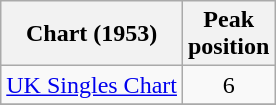<table class="wikitable sortable">
<tr>
<th align="left">Chart (1953)</th>
<th align="center">Peak<br>position</th>
</tr>
<tr>
<td align="left"><a href='#'>UK Singles Chart</a></td>
<td align="center">6</td>
</tr>
<tr>
</tr>
</table>
